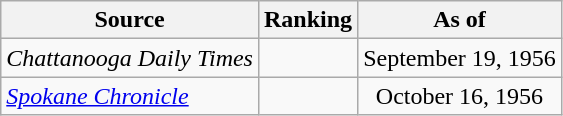<table class="wikitable" style="text-align:center">
<tr>
<th>Source</th>
<th>Ranking</th>
<th>As of</th>
</tr>
<tr>
<td align="left"><em>Chattanooga Daily Times</em></td>
<td></td>
<td>September 19, 1956</td>
</tr>
<tr>
<td align="left"><em><a href='#'>Spokane Chronicle</a></em></td>
<td></td>
<td>October 16, 1956</td>
</tr>
</table>
